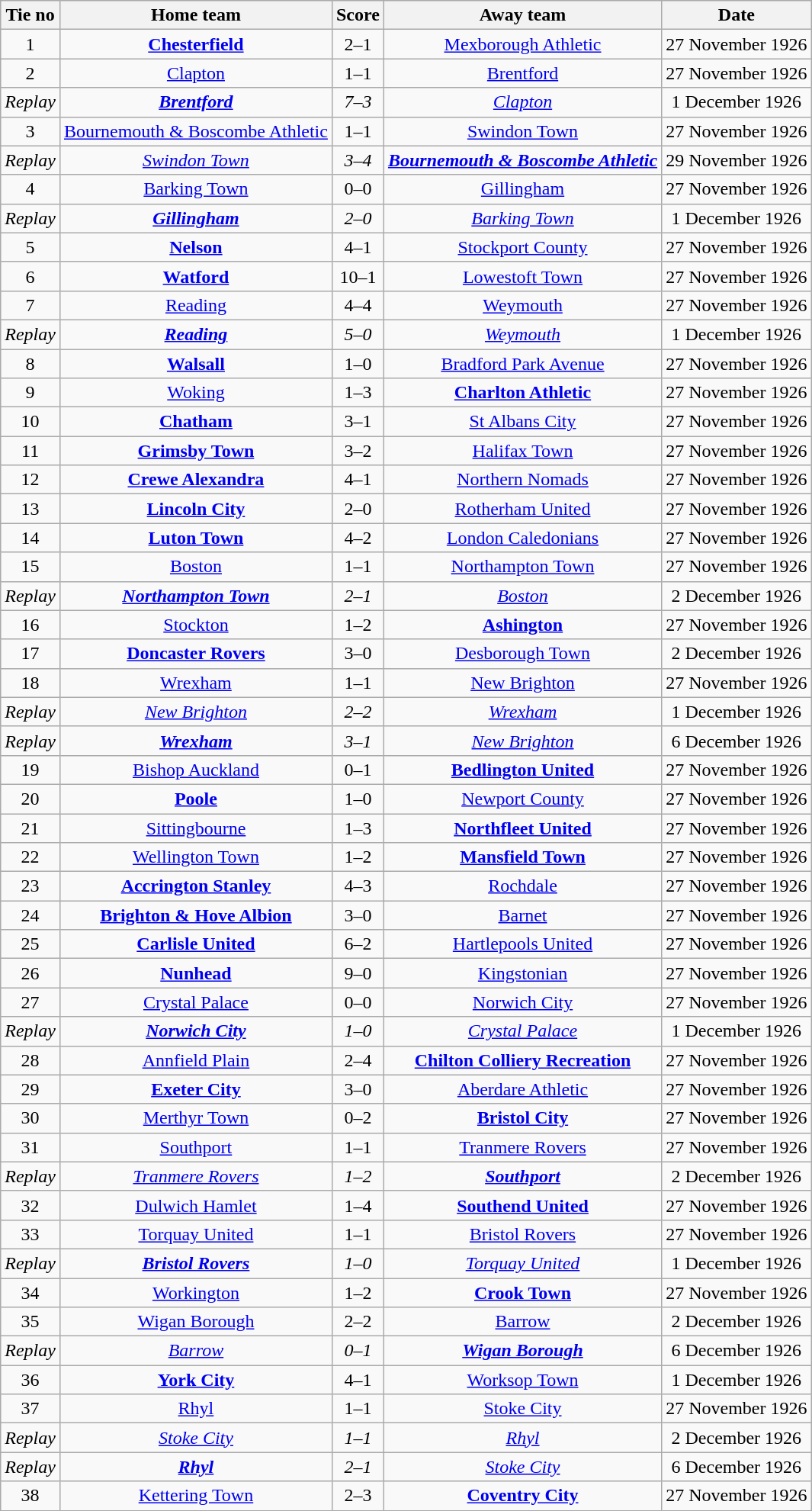<table class="wikitable" style="text-align: center">
<tr>
<th>Tie no</th>
<th>Home team</th>
<th>Score</th>
<th>Away team</th>
<th>Date</th>
</tr>
<tr>
<td>1</td>
<td><strong><a href='#'>Chesterfield</a></strong></td>
<td>2–1</td>
<td><a href='#'>Mexborough Athletic</a></td>
<td>27 November 1926</td>
</tr>
<tr>
<td>2</td>
<td><a href='#'>Clapton</a></td>
<td>1–1</td>
<td><a href='#'>Brentford</a></td>
<td>27 November 1926</td>
</tr>
<tr>
<td><em>Replay</em></td>
<td><strong><em><a href='#'>Brentford</a></em></strong></td>
<td><em>7–3</em></td>
<td><em><a href='#'>Clapton</a></em></td>
<td>1 December 1926</td>
</tr>
<tr>
<td>3</td>
<td><a href='#'>Bournemouth & Boscombe Athletic</a></td>
<td>1–1</td>
<td><a href='#'>Swindon Town</a></td>
<td>27 November 1926</td>
</tr>
<tr>
<td><em>Replay</em></td>
<td><em><a href='#'>Swindon Town</a></em></td>
<td><em>3–4</em></td>
<td><strong><em><a href='#'>Bournemouth & Boscombe Athletic</a></em></strong></td>
<td>29 November 1926</td>
</tr>
<tr>
<td>4</td>
<td><a href='#'>Barking Town</a></td>
<td>0–0</td>
<td><a href='#'>Gillingham</a></td>
<td>27 November 1926</td>
</tr>
<tr>
<td><em>Replay</em></td>
<td><strong><em><a href='#'>Gillingham</a></em></strong></td>
<td><em>2–0</em></td>
<td><em><a href='#'>Barking Town</a></em></td>
<td>1 December 1926</td>
</tr>
<tr>
<td>5</td>
<td><strong><a href='#'>Nelson</a></strong></td>
<td>4–1</td>
<td><a href='#'>Stockport County</a></td>
<td>27 November 1926</td>
</tr>
<tr>
<td>6</td>
<td><strong><a href='#'>Watford</a></strong></td>
<td>10–1</td>
<td><a href='#'>Lowestoft Town</a></td>
<td>27 November 1926</td>
</tr>
<tr>
<td>7</td>
<td><a href='#'>Reading</a></td>
<td>4–4</td>
<td><a href='#'>Weymouth</a></td>
<td>27 November 1926</td>
</tr>
<tr>
<td><em>Replay</em></td>
<td><strong><em><a href='#'>Reading</a></em></strong></td>
<td><em>5–0</em></td>
<td><em><a href='#'>Weymouth</a></em></td>
<td>1 December 1926</td>
</tr>
<tr>
<td>8</td>
<td><strong><a href='#'>Walsall</a></strong></td>
<td>1–0</td>
<td><a href='#'>Bradford Park Avenue</a></td>
<td>27 November 1926</td>
</tr>
<tr>
<td>9</td>
<td><a href='#'>Woking</a></td>
<td>1–3</td>
<td><strong><a href='#'>Charlton Athletic</a></strong></td>
<td>27 November 1926</td>
</tr>
<tr>
<td>10</td>
<td><strong><a href='#'>Chatham</a></strong></td>
<td>3–1</td>
<td><a href='#'>St Albans City</a></td>
<td>27 November 1926</td>
</tr>
<tr>
<td>11</td>
<td><strong><a href='#'>Grimsby Town</a></strong></td>
<td>3–2</td>
<td><a href='#'>Halifax Town</a></td>
<td>27 November 1926</td>
</tr>
<tr>
<td>12</td>
<td><strong><a href='#'>Crewe Alexandra</a></strong></td>
<td>4–1</td>
<td><a href='#'>Northern Nomads</a></td>
<td>27 November 1926</td>
</tr>
<tr>
<td>13</td>
<td><strong><a href='#'>Lincoln City</a></strong></td>
<td>2–0</td>
<td><a href='#'>Rotherham United</a></td>
<td>27 November 1926</td>
</tr>
<tr>
<td>14</td>
<td><strong><a href='#'>Luton Town</a></strong></td>
<td>4–2</td>
<td><a href='#'>London Caledonians</a></td>
<td>27 November 1926</td>
</tr>
<tr>
<td>15</td>
<td><a href='#'>Boston</a></td>
<td>1–1</td>
<td><a href='#'>Northampton Town</a></td>
<td>27 November 1926</td>
</tr>
<tr>
<td><em>Replay</em></td>
<td><strong><em><a href='#'>Northampton Town</a></em></strong></td>
<td><em>2–1</em></td>
<td><em><a href='#'>Boston</a></em></td>
<td>2 December 1926</td>
</tr>
<tr>
<td>16</td>
<td><a href='#'>Stockton</a></td>
<td>1–2</td>
<td><strong><a href='#'>Ashington</a></strong></td>
<td>27 November 1926</td>
</tr>
<tr>
<td>17</td>
<td><strong><a href='#'>Doncaster Rovers</a></strong></td>
<td>3–0</td>
<td><a href='#'>Desborough Town</a></td>
<td>2 December 1926</td>
</tr>
<tr>
<td>18</td>
<td><a href='#'>Wrexham</a></td>
<td>1–1</td>
<td><a href='#'>New Brighton</a></td>
<td>27 November 1926</td>
</tr>
<tr>
<td><em>Replay</em></td>
<td><em><a href='#'>New Brighton</a></em></td>
<td><em>2–2</em></td>
<td><em><a href='#'>Wrexham</a></em></td>
<td>1 December 1926</td>
</tr>
<tr>
<td><em>Replay</em></td>
<td><strong><em><a href='#'>Wrexham</a></em></strong></td>
<td><em>3–1</em></td>
<td><em><a href='#'>New Brighton</a></em></td>
<td>6 December 1926</td>
</tr>
<tr>
<td>19</td>
<td><a href='#'>Bishop Auckland</a></td>
<td>0–1</td>
<td><strong><a href='#'>Bedlington United</a></strong></td>
<td>27 November 1926</td>
</tr>
<tr>
<td>20</td>
<td><strong><a href='#'>Poole</a></strong></td>
<td>1–0</td>
<td><a href='#'>Newport County</a></td>
<td>27 November 1926</td>
</tr>
<tr>
<td>21</td>
<td><a href='#'>Sittingbourne</a></td>
<td>1–3</td>
<td><strong><a href='#'>Northfleet United</a></strong></td>
<td>27 November 1926</td>
</tr>
<tr>
<td>22</td>
<td><a href='#'>Wellington Town</a></td>
<td>1–2</td>
<td><strong><a href='#'>Mansfield Town</a></strong></td>
<td>27 November 1926</td>
</tr>
<tr>
<td>23</td>
<td><strong><a href='#'>Accrington Stanley</a></strong></td>
<td>4–3</td>
<td><a href='#'>Rochdale</a></td>
<td>27 November 1926</td>
</tr>
<tr>
<td>24</td>
<td><strong><a href='#'>Brighton & Hove Albion</a></strong></td>
<td>3–0</td>
<td><a href='#'>Barnet</a></td>
<td>27 November 1926</td>
</tr>
<tr>
<td>25</td>
<td><strong><a href='#'>Carlisle United</a></strong></td>
<td>6–2</td>
<td><a href='#'>Hartlepools United</a></td>
<td>27 November 1926</td>
</tr>
<tr>
<td>26</td>
<td><strong><a href='#'>Nunhead</a></strong></td>
<td>9–0</td>
<td><a href='#'>Kingstonian</a></td>
<td>27 November 1926</td>
</tr>
<tr>
<td>27</td>
<td><a href='#'>Crystal Palace</a></td>
<td>0–0</td>
<td><a href='#'>Norwich City</a></td>
<td>27 November 1926</td>
</tr>
<tr>
<td><em>Replay</em></td>
<td><strong><em><a href='#'>Norwich City</a></em></strong></td>
<td><em>1–0</em></td>
<td><em><a href='#'>Crystal Palace</a></em></td>
<td>1 December 1926</td>
</tr>
<tr>
<td>28</td>
<td><a href='#'>Annfield Plain</a></td>
<td>2–4</td>
<td><strong><a href='#'>Chilton Colliery Recreation</a></strong></td>
<td>27 November 1926</td>
</tr>
<tr>
<td>29</td>
<td><strong><a href='#'>Exeter City</a></strong></td>
<td>3–0</td>
<td><a href='#'>Aberdare Athletic</a></td>
<td>27 November 1926</td>
</tr>
<tr>
<td>30</td>
<td><a href='#'>Merthyr Town</a></td>
<td>0–2</td>
<td><strong><a href='#'>Bristol City</a></strong></td>
<td>27 November 1926</td>
</tr>
<tr>
<td>31</td>
<td><a href='#'>Southport</a></td>
<td>1–1</td>
<td><a href='#'>Tranmere Rovers</a></td>
<td>27 November 1926</td>
</tr>
<tr>
<td><em>Replay</em></td>
<td><em><a href='#'>Tranmere Rovers</a></em></td>
<td><em>1–2</em></td>
<td><strong><em><a href='#'>Southport</a></em></strong></td>
<td>2 December 1926</td>
</tr>
<tr>
<td>32</td>
<td><a href='#'>Dulwich Hamlet</a></td>
<td>1–4</td>
<td><strong><a href='#'>Southend United</a></strong></td>
<td>27 November 1926</td>
</tr>
<tr>
<td>33</td>
<td><a href='#'>Torquay United</a></td>
<td>1–1</td>
<td><a href='#'>Bristol Rovers</a></td>
<td>27 November 1926</td>
</tr>
<tr>
<td><em>Replay</em></td>
<td><strong><em><a href='#'>Bristol Rovers</a></em></strong></td>
<td><em>1–0</em></td>
<td><em><a href='#'>Torquay United</a></em></td>
<td>1 December 1926</td>
</tr>
<tr>
<td>34</td>
<td><a href='#'>Workington</a></td>
<td>1–2</td>
<td><strong><a href='#'>Crook Town</a></strong></td>
<td>27 November 1926</td>
</tr>
<tr>
<td>35</td>
<td><a href='#'>Wigan Borough</a></td>
<td>2–2</td>
<td><a href='#'>Barrow</a></td>
<td>2 December 1926</td>
</tr>
<tr>
<td><em>Replay</em></td>
<td><em><a href='#'>Barrow</a></em></td>
<td><em>0–1</em></td>
<td><strong><em><a href='#'>Wigan Borough</a></em></strong></td>
<td>6 December 1926</td>
</tr>
<tr>
<td>36</td>
<td><strong><a href='#'>York City</a></strong></td>
<td>4–1</td>
<td><a href='#'>Worksop Town</a></td>
<td>1 December 1926</td>
</tr>
<tr>
<td>37</td>
<td><a href='#'>Rhyl</a></td>
<td>1–1</td>
<td><a href='#'>Stoke City</a></td>
<td>27 November 1926</td>
</tr>
<tr>
<td><em>Replay</em></td>
<td><em><a href='#'>Stoke City</a></em></td>
<td><em>1–1</em></td>
<td><em><a href='#'>Rhyl</a></em></td>
<td>2 December 1926</td>
</tr>
<tr>
<td><em>Replay</em></td>
<td><strong><em><a href='#'>Rhyl</a></em></strong></td>
<td><em>2–1</em></td>
<td><em><a href='#'>Stoke City</a></em></td>
<td>6 December 1926</td>
</tr>
<tr>
<td>38</td>
<td><a href='#'>Kettering Town</a></td>
<td>2–3</td>
<td><strong><a href='#'>Coventry City</a></strong></td>
<td>27 November 1926</td>
</tr>
</table>
